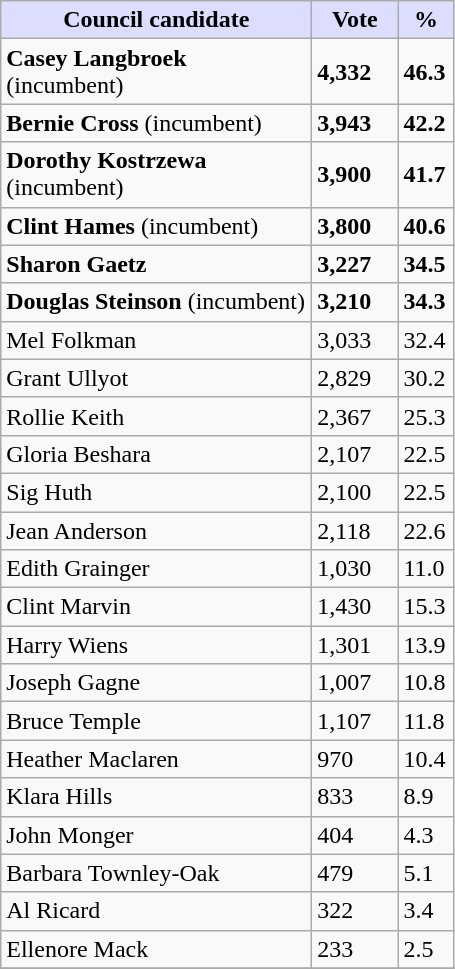<table class="wikitable">
<tr>
<th style="background:#ddf;" width="200px">Council candidate</th>
<th style="background:#ddf;" width="50px">Vote</th>
<th style="background:#ddf;" width="30px">%</th>
</tr>
<tr>
<td><strong>Casey Langbroek</strong> (incumbent)</td>
<td><strong>4,332</strong></td>
<td><strong>46.3</strong></td>
</tr>
<tr>
<td><strong>Bernie Cross</strong> (incumbent)</td>
<td><strong>3,943</strong></td>
<td><strong>42.2</strong></td>
</tr>
<tr>
<td><strong>Dorothy Kostrzewa</strong> (incumbent)</td>
<td><strong>3,900</strong></td>
<td><strong>41.7</strong></td>
</tr>
<tr>
<td><strong>Clint Hames</strong> (incumbent)</td>
<td><strong>3,800</strong></td>
<td><strong>40.6</strong></td>
</tr>
<tr>
<td><strong>Sharon Gaetz</strong></td>
<td><strong>3,227</strong></td>
<td><strong>34.5</strong></td>
</tr>
<tr>
<td><strong>Douglas Steinson</strong> (incumbent)</td>
<td><strong>3,210</strong></td>
<td><strong>34.3</strong></td>
</tr>
<tr>
<td>Mel Folkman</td>
<td>3,033</td>
<td>32.4</td>
</tr>
<tr>
<td>Grant Ullyot</td>
<td>2,829</td>
<td>30.2</td>
</tr>
<tr>
<td>Rollie Keith</td>
<td>2,367</td>
<td>25.3</td>
</tr>
<tr>
<td>Gloria Beshara</td>
<td>2,107</td>
<td>22.5</td>
</tr>
<tr>
<td>Sig Huth</td>
<td>2,100</td>
<td>22.5</td>
</tr>
<tr>
<td>Jean Anderson</td>
<td>2,118</td>
<td>22.6</td>
</tr>
<tr>
<td>Edith Grainger</td>
<td>1,030</td>
<td>11.0</td>
</tr>
<tr>
<td>Clint Marvin</td>
<td>1,430</td>
<td>15.3</td>
</tr>
<tr>
<td>Harry Wiens</td>
<td>1,301</td>
<td>13.9</td>
</tr>
<tr>
<td>Joseph Gagne</td>
<td>1,007</td>
<td>10.8</td>
</tr>
<tr>
<td>Bruce Temple</td>
<td>1,107</td>
<td>11.8</td>
</tr>
<tr>
<td>Heather Maclaren</td>
<td>970</td>
<td>10.4</td>
</tr>
<tr>
<td>Klara Hills</td>
<td>833</td>
<td>8.9</td>
</tr>
<tr>
<td>John Monger</td>
<td>404</td>
<td>4.3</td>
</tr>
<tr>
<td>Barbara Townley-Oak</td>
<td>479</td>
<td>5.1</td>
</tr>
<tr>
<td>Al Ricard</td>
<td>322</td>
<td>3.4</td>
</tr>
<tr>
<td>Ellenore Mack</td>
<td>233</td>
<td>2.5</td>
</tr>
<tr>
</tr>
</table>
